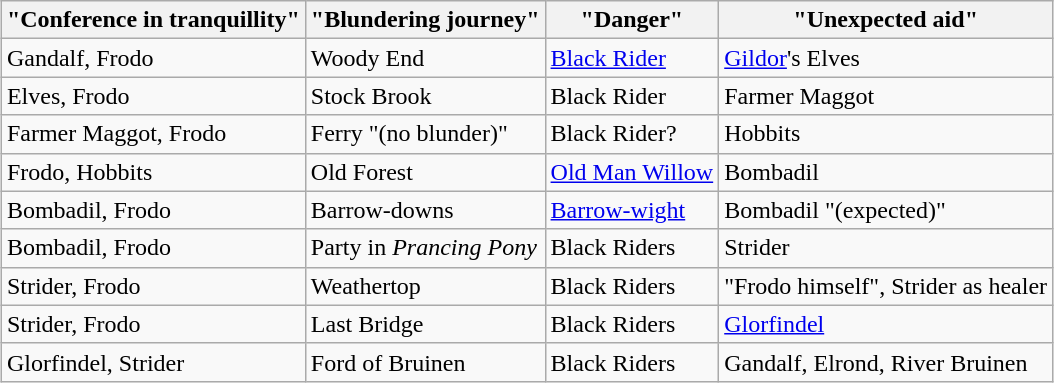<table class="wikitable" style="margin: 1em auto;">
<tr>
<th>"Conference in tranquillity"</th>
<th>"Blundering journey"</th>
<th>"Danger"</th>
<th>"Unexpected aid"</th>
</tr>
<tr>
<td>Gandalf, Frodo</td>
<td>Woody End</td>
<td><a href='#'>Black Rider</a></td>
<td><a href='#'>Gildor</a>'s Elves</td>
</tr>
<tr>
<td>Elves, Frodo</td>
<td>Stock Brook</td>
<td>Black Rider</td>
<td>Farmer Maggot</td>
</tr>
<tr>
<td>Farmer Maggot, Frodo</td>
<td>Ferry "(no blunder)"</td>
<td>Black Rider?</td>
<td>Hobbits</td>
</tr>
<tr>
<td>Frodo, Hobbits</td>
<td>Old Forest</td>
<td><a href='#'>Old Man Willow</a></td>
<td>Bombadil</td>
</tr>
<tr>
<td>Bombadil, Frodo</td>
<td>Barrow-downs</td>
<td><a href='#'>Barrow-wight</a></td>
<td>Bombadil "(expected)"</td>
</tr>
<tr>
<td>Bombadil, Frodo</td>
<td>Party in <em>Prancing Pony</em></td>
<td>Black Riders</td>
<td>Strider</td>
</tr>
<tr>
<td>Strider, Frodo</td>
<td>Weathertop</td>
<td>Black Riders</td>
<td>"Frodo himself", Strider as healer</td>
</tr>
<tr>
<td>Strider, Frodo</td>
<td>Last Bridge</td>
<td>Black Riders</td>
<td><a href='#'>Glorfindel</a></td>
</tr>
<tr>
<td>Glorfindel, Strider</td>
<td>Ford of Bruinen</td>
<td>Black Riders</td>
<td>Gandalf, Elrond, River Bruinen</td>
</tr>
</table>
